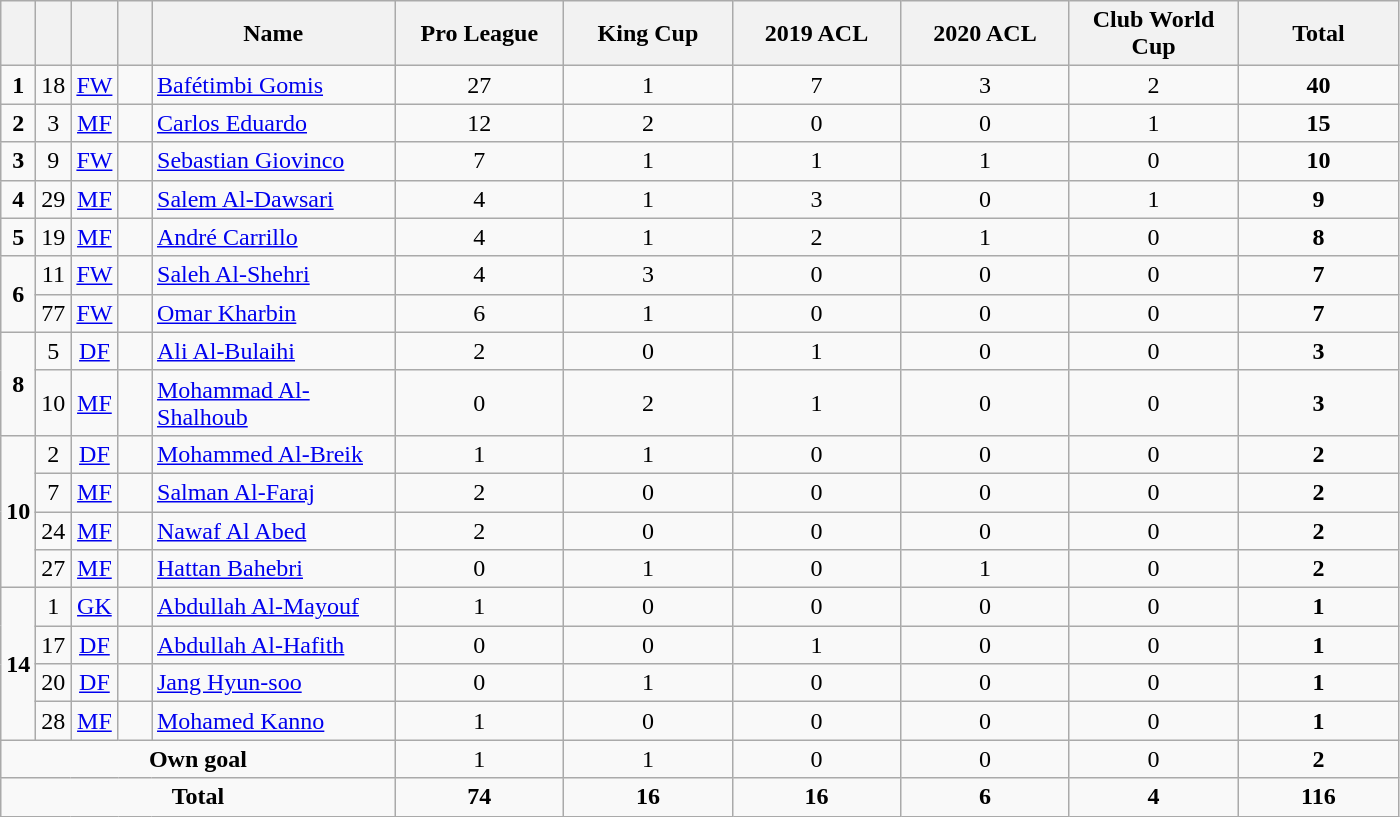<table class="wikitable" style="text-align:center">
<tr>
<th width=15></th>
<th width=15></th>
<th width=15></th>
<th width=15></th>
<th width=155>Name</th>
<th width=105>Pro League</th>
<th width=105>King Cup</th>
<th width=105>2019 ACL</th>
<th width=105>2020 ACL</th>
<th width=105>Club World Cup</th>
<th width=100>Total</th>
</tr>
<tr>
<td><strong>1</strong></td>
<td>18</td>
<td><a href='#'>FW</a></td>
<td></td>
<td align=left><a href='#'>Bafétimbi Gomis</a></td>
<td>27</td>
<td>1</td>
<td>7</td>
<td>3</td>
<td>2</td>
<td><strong>40</strong></td>
</tr>
<tr>
<td><strong>2</strong></td>
<td>3</td>
<td><a href='#'>MF</a></td>
<td></td>
<td align=left><a href='#'>Carlos Eduardo</a></td>
<td>12</td>
<td>2</td>
<td>0</td>
<td>0</td>
<td>1</td>
<td><strong>15</strong></td>
</tr>
<tr>
<td><strong>3</strong></td>
<td>9</td>
<td><a href='#'>FW</a></td>
<td></td>
<td align=left><a href='#'>Sebastian Giovinco</a></td>
<td>7</td>
<td>1</td>
<td>1</td>
<td>1</td>
<td>0</td>
<td><strong>10</strong></td>
</tr>
<tr>
<td><strong>4</strong></td>
<td>29</td>
<td><a href='#'>MF</a></td>
<td></td>
<td align=left><a href='#'>Salem Al-Dawsari</a></td>
<td>4</td>
<td>1</td>
<td>3</td>
<td>0</td>
<td>1</td>
<td><strong>9</strong></td>
</tr>
<tr>
<td><strong>5</strong></td>
<td>19</td>
<td><a href='#'>MF</a></td>
<td></td>
<td align=left><a href='#'>André Carrillo</a></td>
<td>4</td>
<td>1</td>
<td>2</td>
<td>1</td>
<td>0</td>
<td><strong>8</strong></td>
</tr>
<tr>
<td rowspan=2><strong>6</strong></td>
<td>11</td>
<td><a href='#'>FW</a></td>
<td></td>
<td align=left><a href='#'>Saleh Al-Shehri</a></td>
<td>4</td>
<td>3</td>
<td>0</td>
<td>0</td>
<td>0</td>
<td><strong>7</strong></td>
</tr>
<tr>
<td>77</td>
<td><a href='#'>FW</a></td>
<td></td>
<td align=left><a href='#'>Omar Kharbin</a></td>
<td>6</td>
<td>1</td>
<td>0</td>
<td>0</td>
<td>0</td>
<td><strong>7</strong></td>
</tr>
<tr>
<td rowspan=2><strong>8</strong></td>
<td>5</td>
<td><a href='#'>DF</a></td>
<td></td>
<td align=left><a href='#'>Ali Al-Bulaihi</a></td>
<td>2</td>
<td>0</td>
<td>1</td>
<td>0</td>
<td>0</td>
<td><strong>3</strong></td>
</tr>
<tr>
<td>10</td>
<td><a href='#'>MF</a></td>
<td></td>
<td align=left><a href='#'>Mohammad Al-Shalhoub</a></td>
<td>0</td>
<td>2</td>
<td>1</td>
<td>0</td>
<td>0</td>
<td><strong>3</strong></td>
</tr>
<tr>
<td rowspan=4><strong>10</strong></td>
<td>2</td>
<td><a href='#'>DF</a></td>
<td></td>
<td align=left><a href='#'>Mohammed Al-Breik</a></td>
<td>1</td>
<td>1</td>
<td>0</td>
<td>0</td>
<td>0</td>
<td><strong>2</strong></td>
</tr>
<tr>
<td>7</td>
<td><a href='#'>MF</a></td>
<td></td>
<td align=left><a href='#'>Salman Al-Faraj</a></td>
<td>2</td>
<td>0</td>
<td>0</td>
<td>0</td>
<td>0</td>
<td><strong>2</strong></td>
</tr>
<tr>
<td>24</td>
<td><a href='#'>MF</a></td>
<td></td>
<td align=left><a href='#'>Nawaf Al Abed</a></td>
<td>2</td>
<td>0</td>
<td>0</td>
<td>0</td>
<td>0</td>
<td><strong>2</strong></td>
</tr>
<tr>
<td>27</td>
<td><a href='#'>MF</a></td>
<td></td>
<td align=left><a href='#'>Hattan Bahebri</a></td>
<td>0</td>
<td>1</td>
<td>0</td>
<td>1</td>
<td>0</td>
<td><strong>2</strong></td>
</tr>
<tr>
<td rowspan=4><strong>14</strong></td>
<td>1</td>
<td><a href='#'>GK</a></td>
<td></td>
<td align=left><a href='#'>Abdullah Al-Mayouf</a></td>
<td>1</td>
<td>0</td>
<td>0</td>
<td>0</td>
<td>0</td>
<td><strong>1</strong></td>
</tr>
<tr>
<td>17</td>
<td><a href='#'>DF</a></td>
<td></td>
<td align=left><a href='#'>Abdullah Al-Hafith</a></td>
<td>0</td>
<td>0</td>
<td>1</td>
<td>0</td>
<td>0</td>
<td><strong>1</strong></td>
</tr>
<tr>
<td>20</td>
<td><a href='#'>DF</a></td>
<td></td>
<td align=left><a href='#'>Jang Hyun-soo</a></td>
<td>0</td>
<td>1</td>
<td>0</td>
<td>0</td>
<td>0</td>
<td><strong>1</strong></td>
</tr>
<tr>
<td>28</td>
<td><a href='#'>MF</a></td>
<td></td>
<td align=left><a href='#'>Mohamed Kanno</a></td>
<td>1</td>
<td>0</td>
<td>0</td>
<td>0</td>
<td>0</td>
<td><strong>1</strong></td>
</tr>
<tr>
<td colspan=5><strong>Own goal</strong></td>
<td>1</td>
<td>1</td>
<td>0</td>
<td>0</td>
<td>0</td>
<td><strong>2</strong></td>
</tr>
<tr>
<td colspan=5><strong>Total</strong></td>
<td><strong>74</strong></td>
<td><strong>16</strong></td>
<td><strong>16</strong></td>
<td><strong>6</strong></td>
<td><strong>4</strong></td>
<td><strong>116</strong></td>
</tr>
</table>
